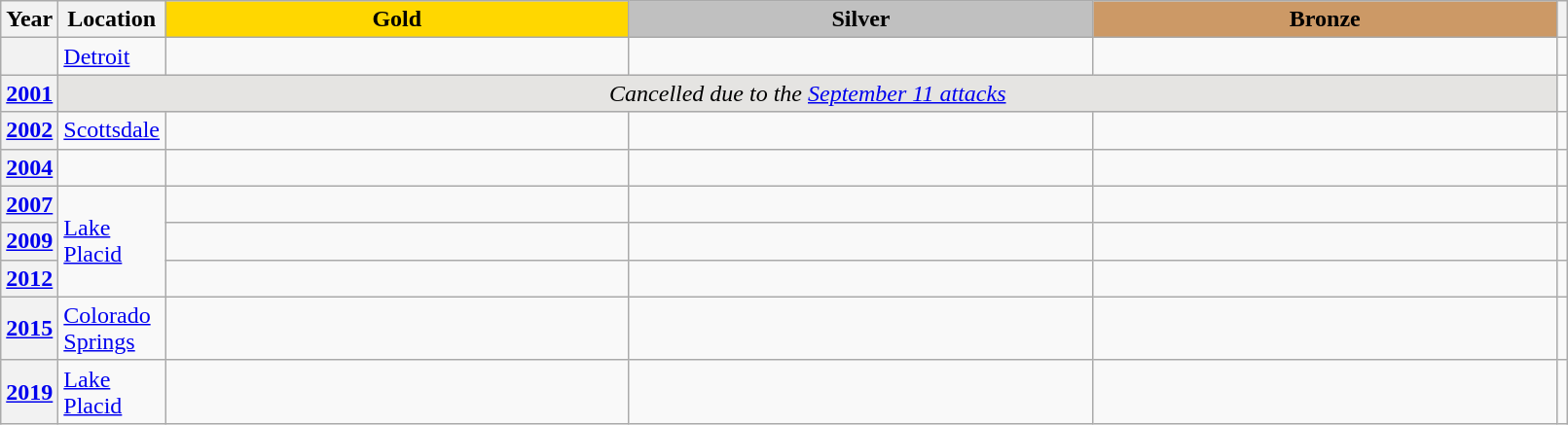<table class="wikitable unsortable" style="text-align:left; width:85%">
<tr>
<th scope="col" style="text-align:center">Year</th>
<th scope="col" style="text-align:center">Location</th>
<td scope="col" style="text-align:center; width:30%; background:gold"><strong>Gold</strong></td>
<td scope="col" style="text-align:center; width:30%; background:silver"><strong>Silver</strong></td>
<td scope="col" style="text-align:center; width:30%; background:#c96"><strong>Bronze</strong></td>
<th scope="col" style="text-align:center"></th>
</tr>
<tr>
<th scope="row" style="text-align:left"></th>
<td><a href='#'>Detroit</a></td>
<td></td>
<td></td>
<td></td>
<td></td>
</tr>
<tr>
<th scope="row" style="text-align:left"><a href='#'>2001</a></th>
<td colspan="4" align="center" bgcolor="e5e4e2"><em>Cancelled due to the <a href='#'>September 11 attacks</a></em></td>
<td></td>
</tr>
<tr>
<th scope="row" style="text-align:left"><a href='#'>2002</a></th>
<td><a href='#'>Scottsdale</a></td>
<td></td>
<td></td>
<td></td>
<td></td>
</tr>
<tr>
<th scope="row" style="text-align:left"><a href='#'>2004</a></th>
<td></td>
<td></td>
<td></td>
<td></td>
<td></td>
</tr>
<tr>
<th scope="row" style="text-align:left"><a href='#'>2007</a></th>
<td rowspan="3"><a href='#'>Lake Placid</a></td>
<td></td>
<td></td>
<td></td>
<td></td>
</tr>
<tr>
<th scope="row" style="text-align:left"><a href='#'>2009</a></th>
<td></td>
<td></td>
<td></td>
<td></td>
</tr>
<tr>
<th scope="row" style="text-align:left"><a href='#'>2012</a></th>
<td></td>
<td></td>
<td></td>
<td></td>
</tr>
<tr>
<th scope="row" style="text-align:left"><a href='#'>2015</a></th>
<td><a href='#'>Colorado Springs</a></td>
<td></td>
<td></td>
<td></td>
<td></td>
</tr>
<tr>
<th scope="row" style="text-align:left"><a href='#'>2019</a></th>
<td><a href='#'>Lake Placid</a></td>
<td></td>
<td></td>
<td></td>
<td></td>
</tr>
</table>
